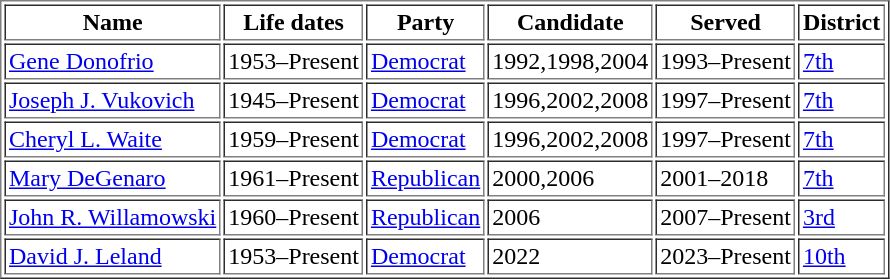<table table border="1" cellpadding="2">
<tr>
<th>Name</th>
<th>Life dates</th>
<th>Party</th>
<th>Candidate</th>
<th>Served</th>
<th>District</th>
</tr>
<tr>
<td><a href='#'>Gene Donofrio</a></td>
<td>1953–Present</td>
<td><a href='#'>Democrat</a></td>
<td>1992,1998,2004</td>
<td>1993–Present</td>
<td><a href='#'>7th</a></td>
</tr>
<tr>
<td><a href='#'>Joseph J. Vukovich</a></td>
<td>1945–Present</td>
<td><a href='#'>Democrat</a></td>
<td>1996,2002,2008</td>
<td>1997–Present</td>
<td><a href='#'>7th</a></td>
</tr>
<tr>
<td><a href='#'>Cheryl L. Waite</a></td>
<td>1959–Present</td>
<td><a href='#'>Democrat</a></td>
<td>1996,2002,2008</td>
<td>1997–Present</td>
<td><a href='#'>7th</a></td>
</tr>
<tr>
<td><a href='#'>Mary DeGenaro</a></td>
<td>1961–Present</td>
<td><a href='#'>Republican</a></td>
<td>2000,2006</td>
<td>2001–2018</td>
<td><a href='#'>7th</a></td>
</tr>
<tr>
<td><a href='#'>John R. Willamowski</a></td>
<td>1960–Present</td>
<td><a href='#'>Republican</a></td>
<td>2006</td>
<td>2007–Present</td>
<td><a href='#'>3rd</a></td>
</tr>
<tr>
<td><a href='#'>David J. Leland</a></td>
<td>1953–Present</td>
<td><a href='#'>Democrat</a></td>
<td>2022</td>
<td>2023–Present</td>
<td><a href='#'>10th</a></td>
</tr>
</table>
